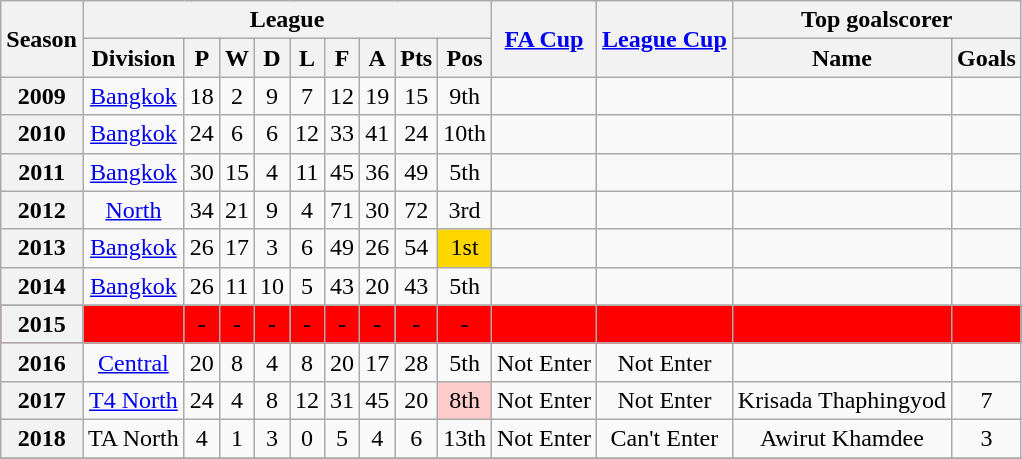<table class="wikitable" style="text-align: center">
<tr>
<th rowspan=2>Season</th>
<th colspan=9>League</th>
<th rowspan=2><a href='#'>FA Cup</a></th>
<th rowspan=2><a href='#'>League Cup</a></th>
<th colspan=2>Top goalscorer</th>
</tr>
<tr>
<th>Division</th>
<th>P</th>
<th>W</th>
<th>D</th>
<th>L</th>
<th>F</th>
<th>A</th>
<th>Pts</th>
<th>Pos</th>
<th>Name</th>
<th>Goals</th>
</tr>
<tr>
<th>2009</th>
<td><a href='#'>Bangkok</a></td>
<td>18</td>
<td>2</td>
<td>9</td>
<td>7</td>
<td>12</td>
<td>19</td>
<td>15</td>
<td>9th</td>
<td></td>
<td></td>
<td></td>
<td></td>
</tr>
<tr>
<th>2010</th>
<td><a href='#'>Bangkok</a></td>
<td>24</td>
<td>6</td>
<td>6</td>
<td>12</td>
<td>33</td>
<td>41</td>
<td>24</td>
<td>10th</td>
<td></td>
<td></td>
<td></td>
<td></td>
</tr>
<tr>
<th>2011</th>
<td><a href='#'>Bangkok</a></td>
<td>30</td>
<td>15</td>
<td>4</td>
<td>11</td>
<td>45</td>
<td>36</td>
<td>49</td>
<td>5th</td>
<td></td>
<td></td>
<td></td>
<td></td>
</tr>
<tr>
<th>2012</th>
<td><a href='#'>North</a></td>
<td>34</td>
<td>21</td>
<td>9</td>
<td>4</td>
<td>71</td>
<td>30</td>
<td>72</td>
<td>3rd</td>
<td></td>
<td></td>
<td></td>
<td></td>
</tr>
<tr>
<th>2013</th>
<td><a href='#'>Bangkok</a></td>
<td>26</td>
<td>17</td>
<td>3</td>
<td>6</td>
<td>49</td>
<td>26</td>
<td>54</td>
<td bgcolor=gold>1st</td>
<td></td>
<td></td>
<td></td>
<td></td>
</tr>
<tr>
<th>2014</th>
<td><a href='#'>Bangkok</a></td>
<td>26</td>
<td>11</td>
<td>10</td>
<td>5</td>
<td>43</td>
<td>20</td>
<td>43</td>
<td>5th</td>
<td></td>
<td></td>
<td></td>
<td></td>
</tr>
<tr>
</tr>
<tr bgcolor= red>
<th>2015</th>
<td><strong></strong></td>
<td>-</td>
<td>-</td>
<td>-</td>
<td>-</td>
<td>-</td>
<td>-</td>
<td>-</td>
<td>-</td>
<td></td>
<td></td>
<td></td>
<td></td>
</tr>
<tr>
<th>2016</th>
<td><a href='#'>Central</a></td>
<td>20</td>
<td>8</td>
<td>4</td>
<td>8</td>
<td>20</td>
<td>17</td>
<td>28</td>
<td>5th</td>
<td>Not Enter</td>
<td>Not Enter</td>
<td></td>
<td></td>
</tr>
<tr>
<th>2017</th>
<td><a href='#'>T4 North</a></td>
<td>24</td>
<td>4</td>
<td>8</td>
<td>12</td>
<td>31</td>
<td>45</td>
<td>20</td>
<td bgcolor="#FFCCCC">8th</td>
<td>Not Enter</td>
<td>Not Enter</td>
<td>Krisada Thaphingyod</td>
<td>7</td>
</tr>
<tr>
<th>2018</th>
<td>TA North</td>
<td>4</td>
<td>1</td>
<td>3</td>
<td>0</td>
<td>5</td>
<td>4</td>
<td>6</td>
<td>13th</td>
<td>Not Enter</td>
<td>Can't Enter</td>
<td>Awirut Khamdee</td>
<td>3</td>
</tr>
<tr>
</tr>
</table>
